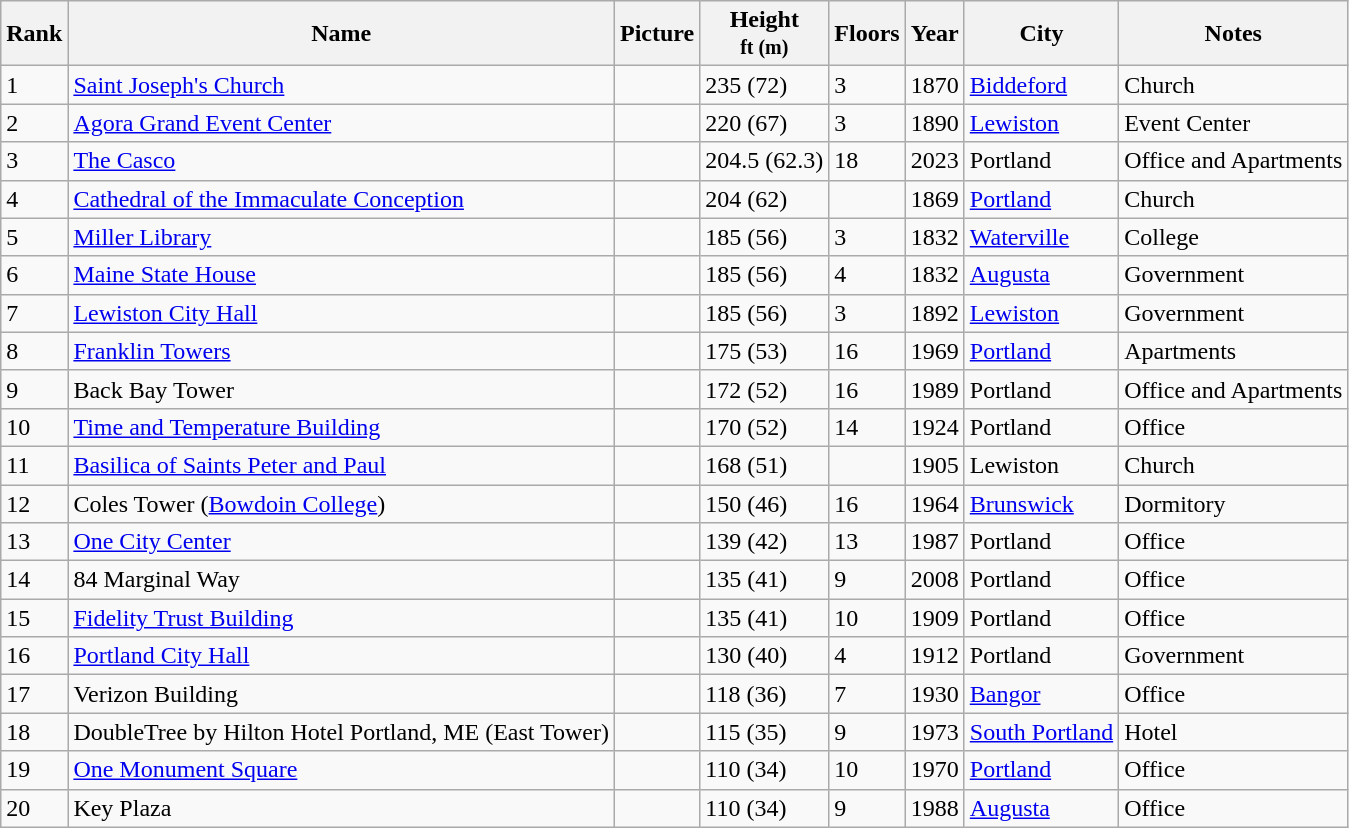<table class="wikitable sortable">
<tr>
<th>Rank</th>
<th>Name</th>
<th>Picture</th>
<th>Height<br><small>ft (m)</small></th>
<th>Floors</th>
<th>Year</th>
<th>City</th>
<th>Notes</th>
</tr>
<tr>
<td>1</td>
<td><a href='#'>Saint Joseph's Church</a></td>
<td></td>
<td>235 (72)</td>
<td>3</td>
<td>1870</td>
<td><a href='#'>Biddeford</a></td>
<td>Church</td>
</tr>
<tr>
<td>2</td>
<td><a href='#'>Agora Grand Event Center</a></td>
<td></td>
<td>220 (67)</td>
<td>3</td>
<td>1890</td>
<td><a href='#'>Lewiston</a></td>
<td>Event Center</td>
</tr>
<tr>
<td>3</td>
<td><a href='#'>The Casco</a></td>
<td></td>
<td>204.5 (62.3)</td>
<td>18</td>
<td>2023</td>
<td>Portland</td>
<td>Office and Apartments</td>
</tr>
<tr>
<td>4</td>
<td><a href='#'>Cathedral of the Immaculate Conception</a></td>
<td></td>
<td>204 (62)</td>
<td></td>
<td>1869</td>
<td><a href='#'>Portland</a></td>
<td>Church</td>
</tr>
<tr>
<td>5</td>
<td><a href='#'>Miller Library</a></td>
<td></td>
<td>185 (56)</td>
<td>3</td>
<td>1832</td>
<td><a href='#'>Waterville</a></td>
<td>College</td>
</tr>
<tr>
<td>6</td>
<td><a href='#'>Maine State House</a></td>
<td></td>
<td>185 (56)</td>
<td>4</td>
<td>1832</td>
<td><a href='#'>Augusta</a></td>
<td>Government</td>
</tr>
<tr>
<td>7</td>
<td><a href='#'>Lewiston City Hall</a></td>
<td></td>
<td>185 (56)</td>
<td>3</td>
<td>1892</td>
<td><a href='#'>Lewiston</a></td>
<td>Government</td>
</tr>
<tr>
<td>8</td>
<td><a href='#'>Franklin Towers</a></td>
<td></td>
<td>175 (53)</td>
<td>16</td>
<td>1969</td>
<td><a href='#'>Portland</a></td>
<td>Apartments</td>
</tr>
<tr>
<td>9</td>
<td Back Bay Tower>Back Bay Tower</td>
<td></td>
<td>172 (52)</td>
<td>16</td>
<td>1989</td>
<td Portland, Maine>Portland</td>
<td>Office and Apartments</td>
</tr>
<tr>
<td>10</td>
<td><a href='#'>Time and Temperature Building</a></td>
<td></td>
<td>170 (52)</td>
<td>14</td>
<td>1924</td>
<td Portland, Maine>Portland</td>
<td>Office</td>
</tr>
<tr>
<td>11</td>
<td><a href='#'>Basilica of Saints Peter and Paul</a></td>
<td></td>
<td>168 (51)</td>
<td></td>
<td>1905</td>
<td>Lewiston</td>
<td>Church</td>
</tr>
<tr>
<td>12</td>
<td>Coles Tower (<a href='#'>Bowdoin College</a>)</td>
<td></td>
<td>150 (46)</td>
<td>16</td>
<td>1964</td>
<td><a href='#'>Brunswick</a></td>
<td>Dormitory</td>
</tr>
<tr>
<td>13</td>
<td><a href='#'>One City Center</a></td>
<td></td>
<td>139 (42)</td>
<td>13</td>
<td>1987</td>
<td>Portland</td>
<td>Office</td>
</tr>
<tr>
<td>14</td>
<td>84 Marginal Way</td>
<td></td>
<td>135 (41)</td>
<td>9</td>
<td>2008</td>
<td>Portland</td>
<td>Office</td>
</tr>
<tr>
<td>15</td>
<td><a href='#'>Fidelity Trust Building</a></td>
<td></td>
<td>135 (41)</td>
<td>10</td>
<td>1909</td>
<td>Portland</td>
<td>Office</td>
</tr>
<tr>
<td>16</td>
<td><a href='#'>Portland City Hall</a></td>
<td></td>
<td>130 (40)</td>
<td>4</td>
<td>1912</td>
<td>Portland</td>
<td>Government</td>
</tr>
<tr>
<td>17</td>
<td>Verizon Building</td>
<td></td>
<td>118 (36)</td>
<td>7</td>
<td>1930</td>
<td><a href='#'>Bangor</a></td>
<td>Office</td>
</tr>
<tr>
<td>18</td>
<td>DoubleTree by Hilton Hotel Portland, ME (East Tower)</td>
<td></td>
<td>115 (35)</td>
<td>9</td>
<td>1973</td>
<td><a href='#'>South Portland</a></td>
<td>Hotel</td>
</tr>
<tr>
<td>19</td>
<td><a href='#'>One Monument Square</a></td>
<td></td>
<td>110 (34)</td>
<td>10</td>
<td>1970</td>
<td><a href='#'>Portland</a></td>
<td>Office</td>
</tr>
<tr>
<td>20</td>
<td>Key Plaza</td>
<td></td>
<td>110 (34)</td>
<td>9</td>
<td>1988</td>
<td><a href='#'>Augusta</a></td>
<td>Office</td>
</tr>
</table>
